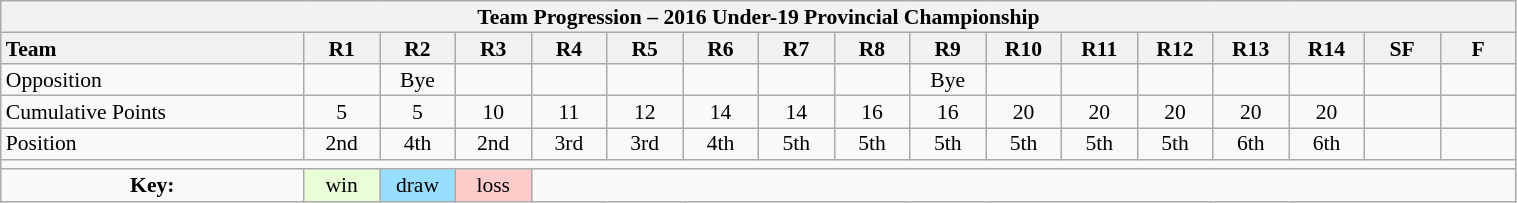<table class="wikitable collapsible" style="text-align:center; line-height:100%; width:80%; font-size:90%">
<tr>
<th colspan=100%>Team Progression – 2016 Under-19 Provincial Championship</th>
</tr>
<tr>
<th style="text-align:left; width:20%;">Team</th>
<th style="width:5%;">R1</th>
<th style="width:5%;">R2</th>
<th style="width:5%;">R3</th>
<th style="width:5%;">R4</th>
<th style="width:5%;">R5</th>
<th style="width:5%;">R6</th>
<th style="width:5%;">R7</th>
<th style="width:5%;">R8</th>
<th style="width:5%;">R9</th>
<th style="width:5%;">R10</th>
<th style="width:5%;">R11</th>
<th style="width:5%;">R12</th>
<th style="width:5%;">R13</th>
<th style="width:5%;">R14</th>
<th style="width:5%;">SF</th>
<th style="width:5%;">F</th>
</tr>
<tr>
<td align=left>Opposition</td>
<td></td>
<td>Bye</td>
<td></td>
<td></td>
<td></td>
<td></td>
<td></td>
<td></td>
<td>Bye</td>
<td></td>
<td></td>
<td></td>
<td></td>
<td></td>
<td> </td>
<td> </td>
</tr>
<tr>
<td align=left>Cumulative Points</td>
<td>5</td>
<td>5</td>
<td>10</td>
<td>11</td>
<td>12</td>
<td>14</td>
<td>14</td>
<td>16</td>
<td>16</td>
<td>20</td>
<td>20</td>
<td>20</td>
<td>20</td>
<td>20</td>
<td> </td>
<td> </td>
</tr>
<tr>
<td align=left>Position</td>
<td>2nd</td>
<td>4th</td>
<td>2nd</td>
<td>3rd</td>
<td>3rd</td>
<td>4th</td>
<td>5th</td>
<td>5th</td>
<td>5th</td>
<td>5th</td>
<td>5th</td>
<td>5th</td>
<td>6th</td>
<td>6th</td>
<td> </td>
<td> </td>
</tr>
<tr>
<td colspan="100%" style="text-align:center;"></td>
</tr>
<tr>
<td><strong>Key:</strong></td>
<td style="background:#E8FFD8;">win</td>
<td style="background:#97DEFF;">draw</td>
<td style="background:#FFCCCC;">loss</td>
<td colspan="100%"></td>
</tr>
</table>
